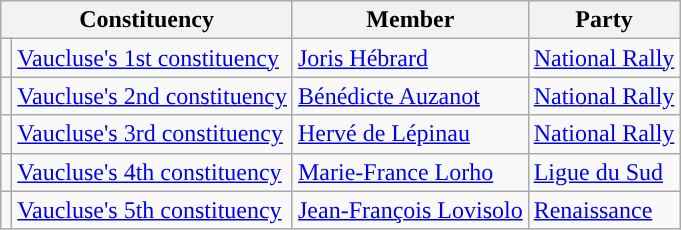<table class="wikitable">
<tr>
<th colspan="2">Constituency</th>
<th>Member</th>
<th>Party</th>
</tr>
<tr>
<td style="background-color: "></td>
<td><a href='#'>Vaucluse's 1st constituency</a></td>
<td><a href='#'>Joris Hébrard</a></td>
<td><a href='#'>National Rally</a></td>
</tr>
<tr>
<td style="background-color: "></td>
<td><a href='#'>Vaucluse's 2nd constituency</a></td>
<td><a href='#'>Bénédicte Auzanot</a></td>
<td><a href='#'>National Rally</a></td>
</tr>
<tr>
<td style="background-color: "></td>
<td><a href='#'>Vaucluse's 3rd constituency</a></td>
<td><a href='#'>Hervé de Lépinau</a></td>
<td><a href='#'>National Rally</a></td>
</tr>
<tr>
<td style="background-color: "></td>
<td><a href='#'>Vaucluse's 4th constituency</a></td>
<td><a href='#'>Marie-France Lorho</a></td>
<td><a href='#'>Ligue du Sud</a></td>
</tr>
<tr>
<td style="background-color: "></td>
<td><a href='#'>Vaucluse's 5th constituency</a></td>
<td><a href='#'>Jean-François Lovisolo</a></td>
<td><a href='#'>Renaissance</a></td>
</tr>
</table>
